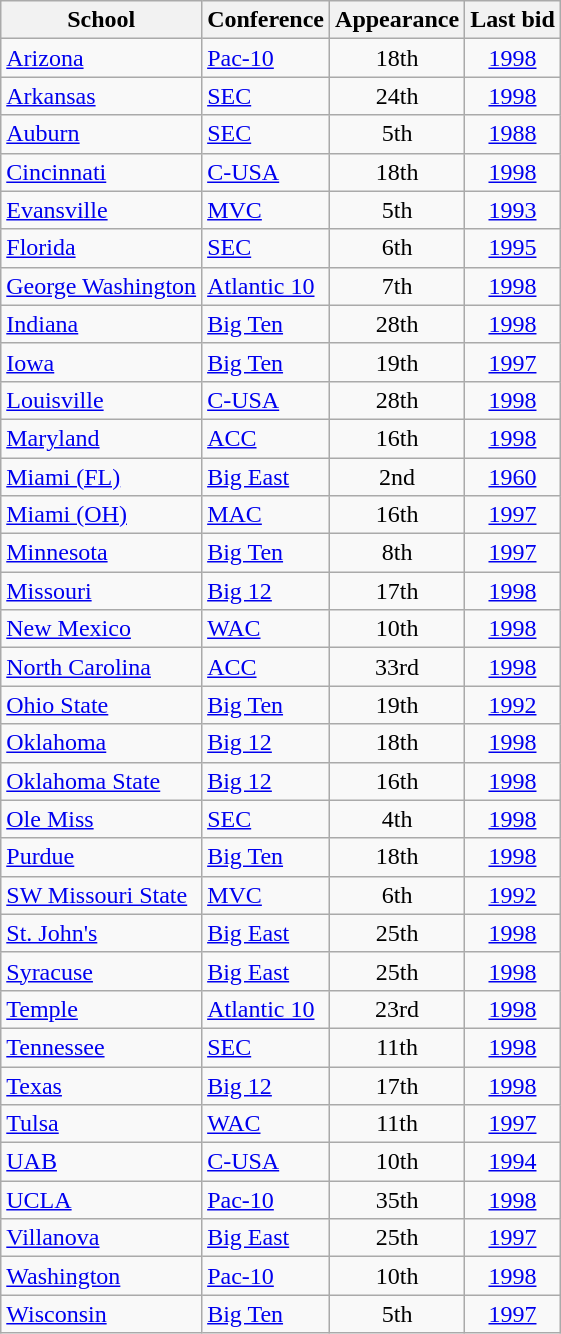<table class="wikitable sortable" style="text-align: center;">
<tr>
<th>School</th>
<th>Conference</th>
<th data-sort-type="number">Appearance</th>
<th>Last bid</th>
</tr>
<tr>
<td align=left><a href='#'>Arizona</a></td>
<td align=left><a href='#'>Pac-10</a></td>
<td>18th</td>
<td><a href='#'>1998</a></td>
</tr>
<tr>
<td align=left><a href='#'>Arkansas</a></td>
<td align=left><a href='#'>SEC</a></td>
<td>24th</td>
<td><a href='#'>1998</a></td>
</tr>
<tr>
<td align=left><a href='#'>Auburn</a></td>
<td align=left><a href='#'>SEC</a></td>
<td>5th</td>
<td><a href='#'>1988</a></td>
</tr>
<tr>
<td align=left><a href='#'>Cincinnati</a></td>
<td align=left><a href='#'>C-USA</a></td>
<td>18th</td>
<td><a href='#'>1998</a></td>
</tr>
<tr>
<td align=left><a href='#'>Evansville</a></td>
<td align=left><a href='#'>MVC</a></td>
<td>5th</td>
<td><a href='#'>1993</a></td>
</tr>
<tr>
<td align=left><a href='#'>Florida</a></td>
<td align=left><a href='#'>SEC</a></td>
<td>6th</td>
<td><a href='#'>1995</a></td>
</tr>
<tr>
<td align=left><a href='#'>George Washington</a></td>
<td align=left><a href='#'>Atlantic 10</a></td>
<td>7th</td>
<td><a href='#'>1998</a></td>
</tr>
<tr>
<td align=left><a href='#'>Indiana</a></td>
<td align=left><a href='#'>Big Ten</a></td>
<td>28th</td>
<td><a href='#'>1998</a></td>
</tr>
<tr>
<td align=left><a href='#'>Iowa</a></td>
<td align=left><a href='#'>Big Ten</a></td>
<td>19th</td>
<td><a href='#'>1997</a></td>
</tr>
<tr>
<td align=left><a href='#'>Louisville</a></td>
<td align=left><a href='#'>C-USA</a></td>
<td>28th</td>
<td><a href='#'>1998</a></td>
</tr>
<tr>
<td align=left><a href='#'>Maryland</a></td>
<td align=left><a href='#'>ACC</a></td>
<td>16th</td>
<td><a href='#'>1998</a></td>
</tr>
<tr>
<td align=left><a href='#'>Miami (FL)</a></td>
<td align=left><a href='#'>Big East</a></td>
<td>2nd</td>
<td><a href='#'>1960</a></td>
</tr>
<tr>
<td align=left><a href='#'>Miami (OH)</a></td>
<td align=left><a href='#'>MAC</a></td>
<td>16th</td>
<td><a href='#'>1997</a></td>
</tr>
<tr>
<td align=left><a href='#'>Minnesota</a></td>
<td align=left><a href='#'>Big Ten</a></td>
<td>8th</td>
<td><a href='#'>1997</a></td>
</tr>
<tr>
<td align=left><a href='#'>Missouri</a></td>
<td align=left><a href='#'>Big 12</a></td>
<td>17th</td>
<td><a href='#'>1998</a></td>
</tr>
<tr>
<td align=left><a href='#'>New Mexico</a></td>
<td align=left><a href='#'>WAC</a></td>
<td>10th</td>
<td><a href='#'>1998</a></td>
</tr>
<tr>
<td align=left><a href='#'>North Carolina</a></td>
<td align=left><a href='#'>ACC</a></td>
<td>33rd</td>
<td><a href='#'>1998</a></td>
</tr>
<tr>
<td align=left><a href='#'>Ohio State</a></td>
<td align=left><a href='#'>Big Ten</a></td>
<td>19th</td>
<td><a href='#'>1992</a></td>
</tr>
<tr>
<td align=left><a href='#'>Oklahoma</a></td>
<td align=left><a href='#'>Big 12</a></td>
<td>18th</td>
<td><a href='#'>1998</a></td>
</tr>
<tr>
<td align=left><a href='#'>Oklahoma State</a></td>
<td align=left><a href='#'>Big 12</a></td>
<td>16th</td>
<td><a href='#'>1998</a></td>
</tr>
<tr>
<td align=left><a href='#'>Ole Miss</a></td>
<td align=left><a href='#'>SEC</a></td>
<td>4th</td>
<td><a href='#'>1998</a></td>
</tr>
<tr>
<td align=left><a href='#'>Purdue</a></td>
<td align=left><a href='#'>Big Ten</a></td>
<td>18th</td>
<td><a href='#'>1998</a></td>
</tr>
<tr>
<td align=left><a href='#'>SW Missouri State</a></td>
<td align=left><a href='#'>MVC</a></td>
<td>6th</td>
<td><a href='#'>1992</a></td>
</tr>
<tr>
<td align=left><a href='#'>St. John's</a></td>
<td align=left><a href='#'>Big East</a></td>
<td>25th</td>
<td><a href='#'>1998</a></td>
</tr>
<tr>
<td align=left><a href='#'>Syracuse</a></td>
<td align=left><a href='#'>Big East</a></td>
<td>25th</td>
<td><a href='#'>1998</a></td>
</tr>
<tr>
<td align=left><a href='#'>Temple</a></td>
<td align=left><a href='#'>Atlantic 10</a></td>
<td>23rd</td>
<td><a href='#'>1998</a></td>
</tr>
<tr>
<td align=left><a href='#'>Tennessee</a></td>
<td align=left><a href='#'>SEC</a></td>
<td>11th</td>
<td><a href='#'>1998</a></td>
</tr>
<tr>
<td align=left><a href='#'>Texas</a></td>
<td align=left><a href='#'>Big 12</a></td>
<td>17th</td>
<td><a href='#'>1998</a></td>
</tr>
<tr>
<td align=left><a href='#'>Tulsa</a></td>
<td align=left><a href='#'>WAC</a></td>
<td>11th</td>
<td><a href='#'>1997</a></td>
</tr>
<tr>
<td align=left><a href='#'>UAB</a></td>
<td align=left><a href='#'>C-USA</a></td>
<td>10th</td>
<td><a href='#'>1994</a></td>
</tr>
<tr>
<td align=left><a href='#'>UCLA</a></td>
<td align=left><a href='#'>Pac-10</a></td>
<td>35th</td>
<td><a href='#'>1998</a></td>
</tr>
<tr>
<td align=left><a href='#'>Villanova</a></td>
<td align=left><a href='#'>Big East</a></td>
<td>25th</td>
<td><a href='#'>1997</a></td>
</tr>
<tr>
<td align=left><a href='#'>Washington</a></td>
<td align=left><a href='#'>Pac-10</a></td>
<td>10th</td>
<td><a href='#'>1998</a></td>
</tr>
<tr>
<td align=left><a href='#'>Wisconsin</a></td>
<td align=left><a href='#'>Big Ten</a></td>
<td>5th</td>
<td><a href='#'>1997</a></td>
</tr>
</table>
